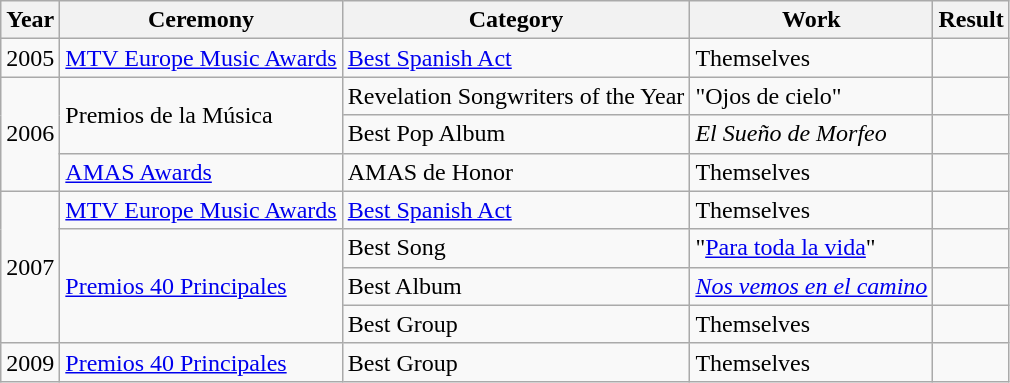<table class="wikitable ">
<tr>
<th>Year</th>
<th>Ceremony</th>
<th>Category</th>
<th>Work</th>
<th>Result</th>
</tr>
<tr>
<td>2005</td>
<td><a href='#'>MTV Europe Music Awards</a></td>
<td><a href='#'>Best Spanish Act</a></td>
<td>Themselves</td>
<td></td>
</tr>
<tr>
<td rowspan="3">2006</td>
<td rowspan="2">Premios de la Música</td>
<td>Revelation Songwriters of the Year</td>
<td>"Ojos de cielo"</td>
<td></td>
</tr>
<tr>
<td>Best Pop Album</td>
<td><em>El Sueño de Morfeo</em></td>
<td></td>
</tr>
<tr>
<td><a href='#'>AMAS Awards</a></td>
<td>AMAS de Honor</td>
<td>Themselves</td>
<td></td>
</tr>
<tr>
<td rowspan="4">2007</td>
<td><a href='#'>MTV Europe Music Awards</a></td>
<td><a href='#'>Best Spanish Act</a></td>
<td>Themselves</td>
<td></td>
</tr>
<tr>
<td rowspan="3"><a href='#'>Premios 40 Principales</a></td>
<td>Best Song</td>
<td>"<a href='#'>Para toda la vida</a>"</td>
<td></td>
</tr>
<tr>
<td>Best Album</td>
<td><em><a href='#'>Nos vemos en el camino</a></em></td>
<td></td>
</tr>
<tr>
<td>Best Group</td>
<td>Themselves</td>
<td></td>
</tr>
<tr>
<td>2009</td>
<td><a href='#'>Premios 40 Principales</a></td>
<td>Best Group</td>
<td>Themselves</td>
<td></td>
</tr>
</table>
